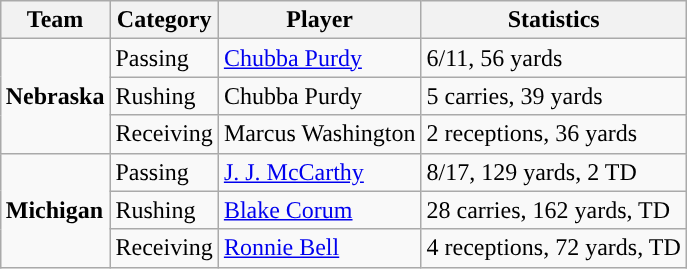<table class="wikitable" style="float: right;">
<tr>
<th>Team</th>
<th>Category</th>
<th>Player</th>
<th>Statistics</th>
</tr>
<tr>
<td rowspan=3><strong>Nebraska</strong></td>
<td>Passing</td>
<td><a href='#'>Chubba Purdy</a></td>
<td>6/11, 56 yards</td>
</tr>
<tr>
<td>Rushing</td>
<td>Chubba Purdy</td>
<td>5 carries, 39 yards</td>
</tr>
<tr>
<td>Receiving</td>
<td>Marcus Washington</td>
<td>2 receptions, 36 yards</td>
</tr>
<tr>
<td rowspan=3><strong>Michigan</strong></td>
<td>Passing</td>
<td><a href='#'>J. J. McCarthy</a></td>
<td>8/17, 129 yards, 2 TD</td>
</tr>
<tr>
<td>Rushing</td>
<td><a href='#'>Blake Corum</a></td>
<td>28 carries, 162 yards, TD</td>
</tr>
<tr>
<td>Receiving</td>
<td><a href='#'>Ronnie Bell</a></td>
<td>4 receptions, 72 yards, TD</td>
</tr>
</table>
